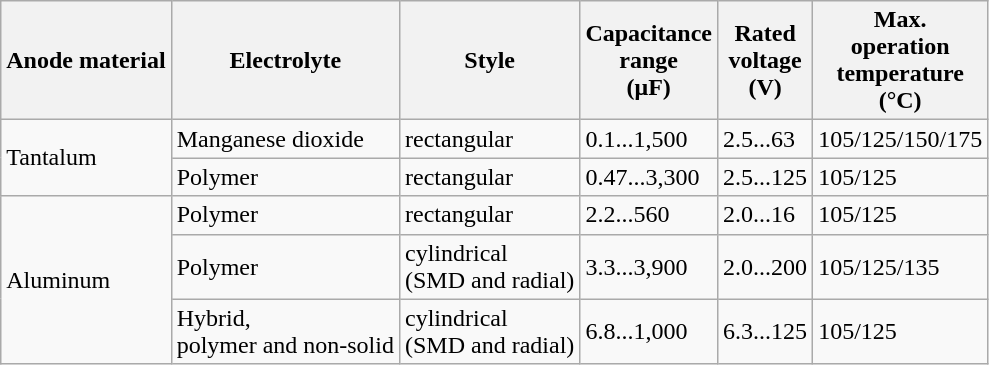<table class="wikitable">
<tr>
<th>Anode material</th>
<th>Electrolyte</th>
<th>Style</th>
<th>Capacitance <br>range<br>(μF)</th>
<th>Rated<br>voltage<br>(V)</th>
<th>Max.<br>operation<br>temperature<br> (°C)</th>
</tr>
<tr>
<td rowspan="2">Tantalum</td>
<td>Manganese dioxide</td>
<td>rectangular</td>
<td>0.1...1,500</td>
<td>2.5...63</td>
<td>105/125/150/175</td>
</tr>
<tr>
<td>Polymer</td>
<td>rectangular</td>
<td>0.47...3,300</td>
<td>2.5...125</td>
<td>105/125</td>
</tr>
<tr>
<td rowspan="3">Aluminum</td>
<td>Polymer</td>
<td>rectangular</td>
<td>2.2...560</td>
<td>2.0...16</td>
<td>105/125</td>
</tr>
<tr>
<td>Polymer</td>
<td>cylindrical<br>(SMD and radial)</td>
<td>3.3...3,900</td>
<td>2.0...200</td>
<td>105/125/135</td>
</tr>
<tr>
<td>Hybrid, <br>polymer and non-solid</td>
<td>cylindrical <br>(SMD and radial)</td>
<td>6.8...1,000</td>
<td>6.3...125</td>
<td>105/125</td>
</tr>
</table>
